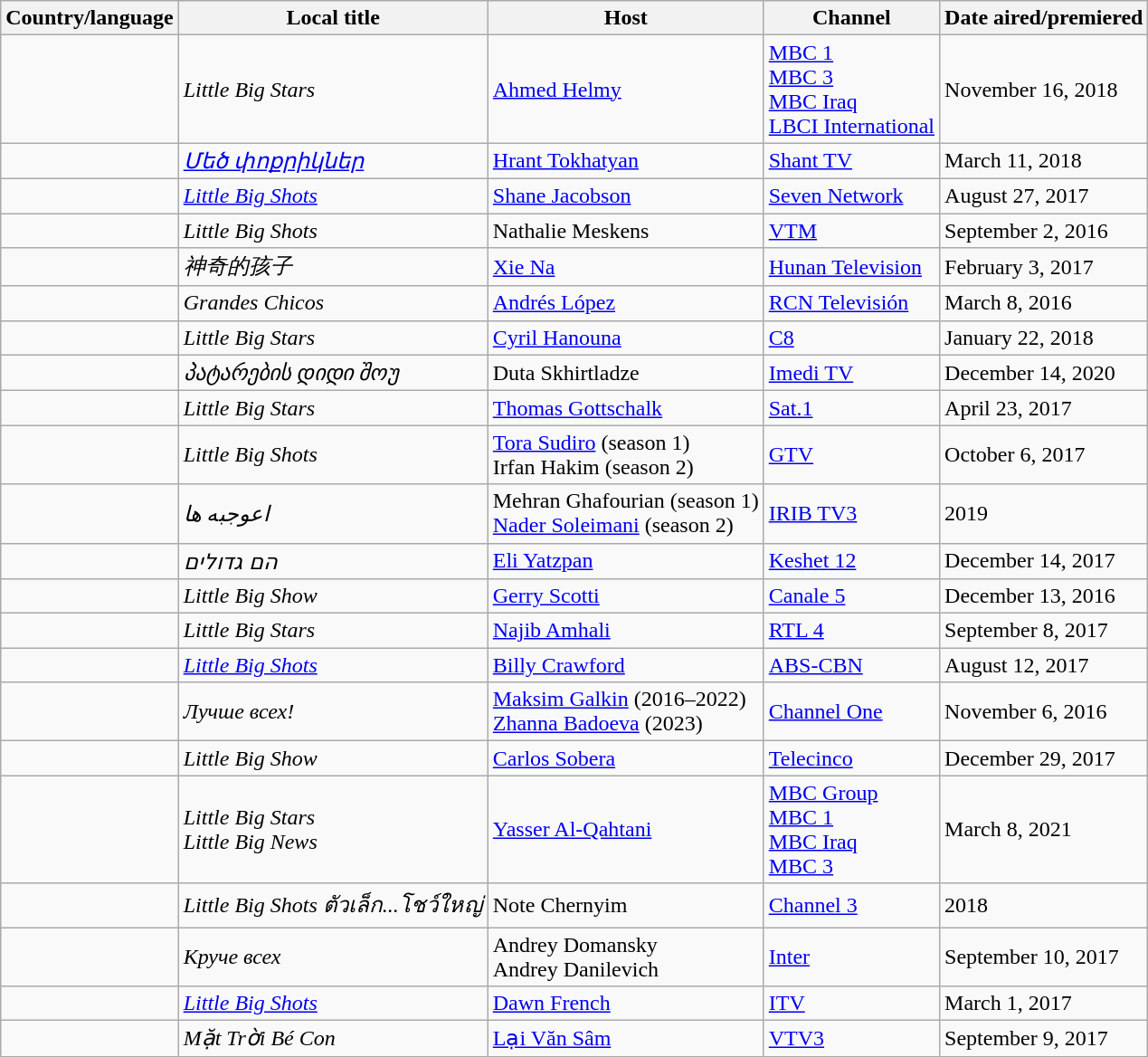<table class="wikitable">
<tr>
<th>Country/language</th>
<th>Local title</th>
<th>Host</th>
<th>Channel</th>
<th>Date aired/premiered</th>
</tr>
<tr>
<td></td>
<td><em>Little Big Stars</em></td>
<td><a href='#'>Ahmed Helmy</a></td>
<td><a href='#'>MBC 1</a><br><a href='#'>MBC 3</a><br><a href='#'>MBC Iraq</a><br><a href='#'>LBCI International</a></td>
<td>November 16, 2018</td>
</tr>
<tr>
<td></td>
<td><em><a href='#'>Մեծ փոքրիկներ</a></em></td>
<td><a href='#'>Hrant Tokhatyan</a></td>
<td><a href='#'>Shant TV</a></td>
<td>March 11, 2018</td>
</tr>
<tr>
<td></td>
<td><em><a href='#'>Little Big Shots</a></em></td>
<td><a href='#'>Shane Jacobson</a></td>
<td><a href='#'>Seven Network</a></td>
<td>August 27, 2017</td>
</tr>
<tr>
<td></td>
<td><em>Little Big Shots</em></td>
<td>Nathalie Meskens</td>
<td><a href='#'>VTM</a></td>
<td>September 2, 2016</td>
</tr>
<tr>
<td></td>
<td><em>神奇的孩子</em></td>
<td><a href='#'>Xie Na</a></td>
<td><a href='#'>Hunan Television</a></td>
<td>February 3, 2017</td>
</tr>
<tr>
<td></td>
<td><em>Grandes Chicos</em></td>
<td><a href='#'>Andrés López</a></td>
<td><a href='#'>RCN Televisión</a></td>
<td>March 8, 2016</td>
</tr>
<tr>
<td></td>
<td><em>Little Big Stars</em></td>
<td><a href='#'>Cyril Hanouna</a></td>
<td><a href='#'>C8</a></td>
<td>January 22, 2018</td>
</tr>
<tr>
<td></td>
<td><em>პატარების დიდი შოუ</em></td>
<td>Duta Skhirtladze</td>
<td><a href='#'>Imedi TV</a></td>
<td>December 14, 2020</td>
</tr>
<tr>
<td></td>
<td><em>Little Big Stars</em></td>
<td><a href='#'>Thomas Gottschalk</a></td>
<td><a href='#'>Sat.1</a></td>
<td>April 23, 2017</td>
</tr>
<tr>
<td></td>
<td><em>Little Big Shots</em></td>
<td><a href='#'>Tora Sudiro</a> (season 1)<br>Irfan Hakim (season 2)</td>
<td><a href='#'>GTV</a></td>
<td>October 6, 2017</td>
</tr>
<tr>
<td></td>
<td><em>اعوجبه ها</em></td>
<td>Mehran Ghafourian (season 1)<br><a href='#'>Nader Soleimani</a> (season 2)</td>
<td><a href='#'>IRIB TV3</a></td>
<td>2019</td>
</tr>
<tr>
<td></td>
<td><em>הם גדולים</em></td>
<td><a href='#'>Eli Yatzpan</a></td>
<td><a href='#'>Keshet 12</a></td>
<td>December 14, 2017</td>
</tr>
<tr>
<td></td>
<td><em>Little Big Show</em></td>
<td><a href='#'>Gerry Scotti</a></td>
<td><a href='#'>Canale 5</a></td>
<td>December 13, 2016</td>
</tr>
<tr>
<td></td>
<td><em>Little Big Stars</em></td>
<td><a href='#'>Najib Amhali</a></td>
<td><a href='#'>RTL 4</a></td>
<td>September 8, 2017</td>
</tr>
<tr>
<td></td>
<td><em><a href='#'>Little Big Shots</a></em></td>
<td><a href='#'>Billy Crawford</a></td>
<td><a href='#'>ABS-CBN</a></td>
<td>August 12, 2017</td>
</tr>
<tr>
<td></td>
<td><em>Лучше всех!</em></td>
<td><a href='#'>Maksim Galkin</a> (2016–2022)<br><a href='#'>Zhanna Badoeva</a> (2023)</td>
<td><a href='#'>Channel One</a></td>
<td>November 6, 2016</td>
</tr>
<tr>
<td></td>
<td><em>Little Big Show</em></td>
<td><a href='#'>Carlos Sobera</a></td>
<td><a href='#'>Telecinco</a></td>
<td>December 29, 2017</td>
</tr>
<tr>
<td></td>
<td><em>Little Big Stars</em><br><em>Little Big News</em></td>
<td><a href='#'>Yasser Al-Qahtani</a></td>
<td><a href='#'>MBC Group</a><br><a href='#'>MBC 1</a><br><a href='#'>MBC Iraq</a><br><a href='#'>MBC 3</a></td>
<td>March 8, 2021</td>
</tr>
<tr>
<td></td>
<td><em>Little Big Shots ตัวเล็ก...โชว์ใหญ่</em></td>
<td>Note Chernyim</td>
<td><a href='#'>Channel 3</a></td>
<td>2018</td>
</tr>
<tr>
<td></td>
<td><em>Круче всех</em></td>
<td>Andrey Domansky<br>Andrey Danilevich</td>
<td><a href='#'>Inter</a></td>
<td>September 10, 2017</td>
</tr>
<tr>
<td></td>
<td><em><a href='#'>Little Big Shots</a></em></td>
<td><a href='#'>Dawn French</a></td>
<td><a href='#'>ITV</a></td>
<td>March 1, 2017</td>
</tr>
<tr>
<td></td>
<td><em>Mặt Trời Bé Con</em></td>
<td><a href='#'>Lại Văn Sâm</a></td>
<td><a href='#'>VTV3</a></td>
<td>September 9, 2017</td>
</tr>
</table>
